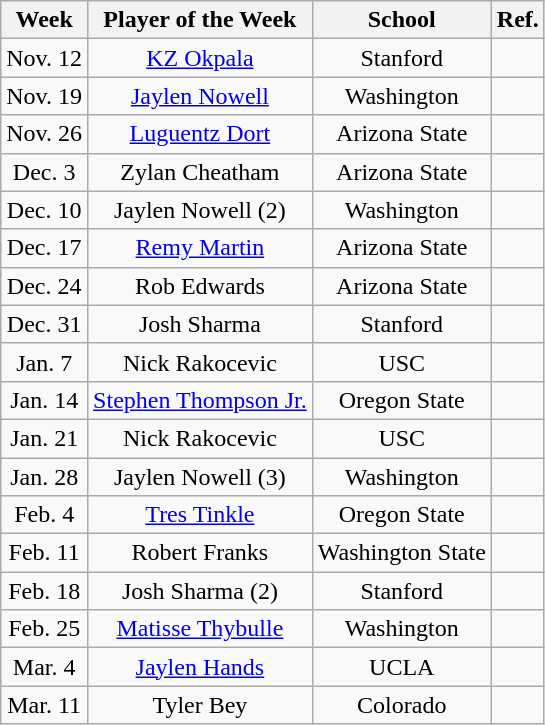<table class=wikitable style="text-align:center">
<tr>
<th>Week</th>
<th>Player of the Week</th>
<th>School</th>
<th>Ref.</th>
</tr>
<tr>
<td>Nov. 12</td>
<td><a href='#'>KZ Okpala</a></td>
<td>Stanford</td>
<td align=center></td>
</tr>
<tr>
<td>Nov. 19</td>
<td><a href='#'>Jaylen Nowell</a></td>
<td>Washington</td>
<td align=center></td>
</tr>
<tr>
<td>Nov. 26</td>
<td><a href='#'>Luguentz Dort</a></td>
<td>Arizona State</td>
<td align=center></td>
</tr>
<tr>
<td>Dec. 3</td>
<td>Zylan Cheatham</td>
<td>Arizona State</td>
<td align=center></td>
</tr>
<tr>
<td>Dec. 10</td>
<td>Jaylen Nowell (2)</td>
<td>Washington</td>
<td align=center></td>
</tr>
<tr>
<td>Dec. 17</td>
<td><a href='#'>Remy Martin</a></td>
<td>Arizona State</td>
<td align=center></td>
</tr>
<tr>
<td>Dec. 24</td>
<td>Rob Edwards</td>
<td>Arizona State</td>
<td align=center></td>
</tr>
<tr>
<td>Dec. 31</td>
<td>Josh Sharma</td>
<td>Stanford</td>
<td align=center></td>
</tr>
<tr>
<td>Jan. 7</td>
<td>Nick Rakocevic</td>
<td>USC</td>
<td align=center></td>
</tr>
<tr>
<td>Jan. 14</td>
<td><a href='#'>Stephen Thompson Jr.</a></td>
<td>Oregon State</td>
<td align=center></td>
</tr>
<tr>
<td>Jan. 21</td>
<td>Nick Rakocevic</td>
<td>USC</td>
<td align=center></td>
</tr>
<tr>
<td>Jan. 28</td>
<td>Jaylen Nowell (3)</td>
<td>Washington</td>
<td align=center></td>
</tr>
<tr>
<td>Feb. 4</td>
<td><a href='#'>Tres Tinkle</a></td>
<td>Oregon State</td>
<td align=center></td>
</tr>
<tr>
<td>Feb. 11</td>
<td>Robert Franks</td>
<td>Washington State</td>
<td align=center></td>
</tr>
<tr>
<td>Feb. 18</td>
<td>Josh Sharma (2)</td>
<td>Stanford</td>
<td align=center></td>
</tr>
<tr>
<td>Feb. 25</td>
<td><a href='#'>Matisse Thybulle</a></td>
<td>Washington</td>
<td align=center></td>
</tr>
<tr>
<td>Mar. 4</td>
<td><a href='#'>Jaylen Hands</a></td>
<td>UCLA</td>
<td align=center></td>
</tr>
<tr>
<td>Mar. 11</td>
<td>Tyler Bey</td>
<td>Colorado</td>
<td align=center></td>
</tr>
</table>
